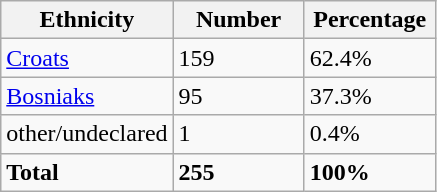<table class="wikitable">
<tr>
<th width="100px">Ethnicity</th>
<th width="80px">Number</th>
<th width="80px">Percentage</th>
</tr>
<tr>
<td><a href='#'>Croats</a></td>
<td>159</td>
<td>62.4%</td>
</tr>
<tr>
<td><a href='#'>Bosniaks</a></td>
<td>95</td>
<td>37.3%</td>
</tr>
<tr>
<td>other/undeclared</td>
<td>1</td>
<td>0.4%</td>
</tr>
<tr>
<td><strong>Total</strong></td>
<td><strong>255</strong></td>
<td><strong>100%</strong></td>
</tr>
</table>
